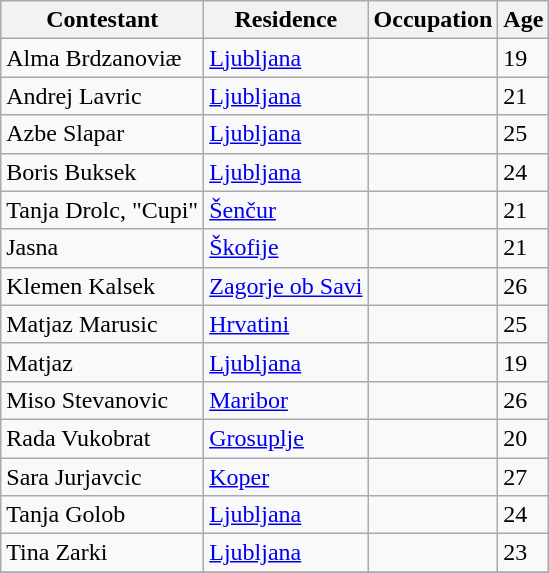<table class=wikitable>
<tr>
<th>Contestant</th>
<th>Residence</th>
<th>Occupation</th>
<th>Age</th>
</tr>
<tr>
<td>Alma Brdzanoviæ</td>
<td><a href='#'>Ljubljana</a></td>
<td></td>
<td>19</td>
</tr>
<tr>
<td>Andrej Lavric</td>
<td><a href='#'>Ljubljana</a></td>
<td></td>
<td>21</td>
</tr>
<tr>
<td>Azbe Slapar</td>
<td><a href='#'>Ljubljana</a></td>
<td></td>
<td>25</td>
</tr>
<tr>
<td>Boris Buksek</td>
<td><a href='#'>Ljubljana</a></td>
<td></td>
<td>24</td>
</tr>
<tr>
<td>Tanja Drolc, "Cupi"</td>
<td><a href='#'>Šenčur</a></td>
<td></td>
<td>21</td>
</tr>
<tr>
<td>Jasna</td>
<td><a href='#'>Škofije</a></td>
<td></td>
<td>21</td>
</tr>
<tr>
<td>Klemen Kalsek</td>
<td><a href='#'>Zagorje ob Savi</a></td>
<td></td>
<td>26</td>
</tr>
<tr>
<td>Matjaz Marusic</td>
<td><a href='#'>Hrvatini</a></td>
<td></td>
<td>25</td>
</tr>
<tr>
<td>Matjaz</td>
<td><a href='#'>Ljubljana</a></td>
<td></td>
<td>19</td>
</tr>
<tr>
<td>Miso Stevanovic</td>
<td><a href='#'>Maribor</a></td>
<td></td>
<td>26</td>
</tr>
<tr>
<td>Rada Vukobrat</td>
<td><a href='#'>Grosuplje</a></td>
<td></td>
<td>20</td>
</tr>
<tr>
<td>Sara Jurjavcic</td>
<td><a href='#'>Koper</a></td>
<td></td>
<td>27</td>
</tr>
<tr>
<td>Tanja Golob</td>
<td><a href='#'>Ljubljana</a></td>
<td></td>
<td>24</td>
</tr>
<tr>
<td>Tina Zarki</td>
<td><a href='#'>Ljubljana</a></td>
<td></td>
<td>23</td>
</tr>
<tr>
</tr>
</table>
